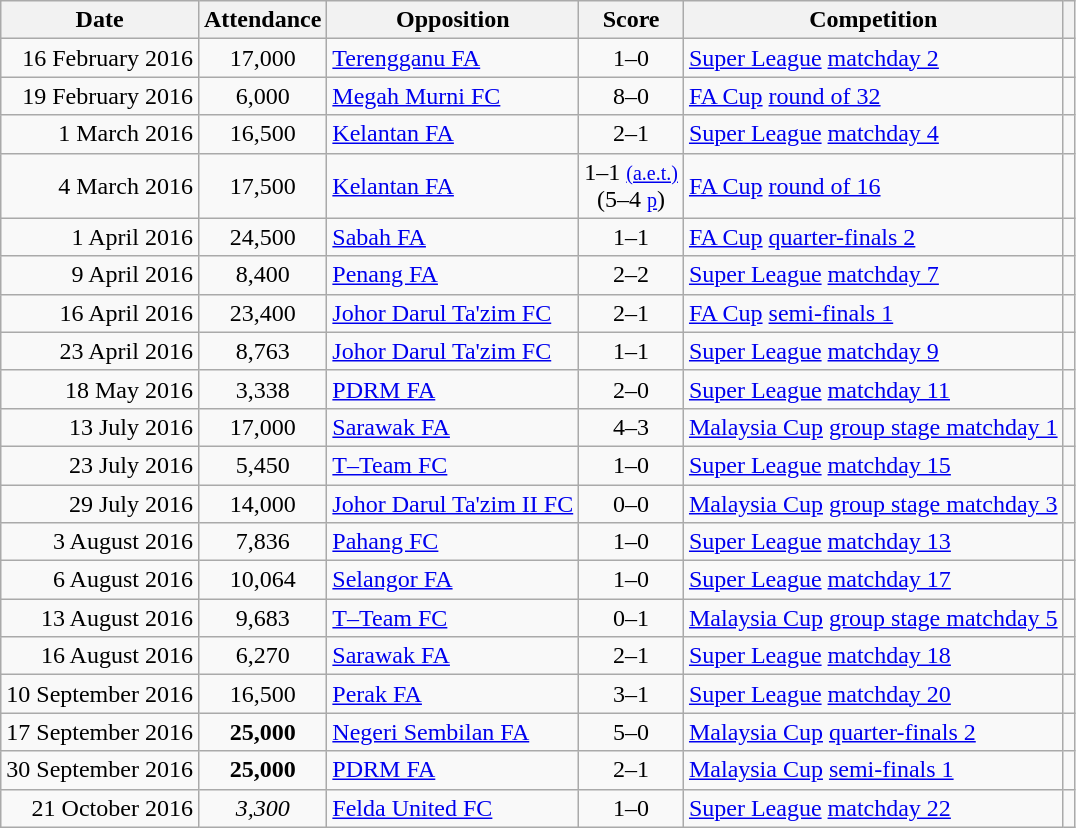<table class="wikitable sortable" style="text-align:center;">
<tr>
<th>Date</th>
<th>Attendance</th>
<th>Opposition</th>
<th>Score</th>
<th>Competition</th>
<th></th>
</tr>
<tr>
<td align=right>16 February 2016</td>
<td>17,000</td>
<td align=left> <a href='#'>Terengganu FA</a></td>
<td>1–0</td>
<td align=left><a href='#'>Super League</a> <a href='#'>matchday 2</a></td>
<td></td>
</tr>
<tr>
<td align=right>19 February 2016</td>
<td>6,000</td>
<td align=left> <a href='#'>Megah Murni FC</a></td>
<td>8–0</td>
<td align=left><a href='#'>FA Cup</a> <a href='#'>round of 32</a></td>
<td></td>
</tr>
<tr>
<td align=right>1 March 2016</td>
<td>16,500</td>
<td align=left> <a href='#'>Kelantan FA</a></td>
<td>2–1</td>
<td align=left><a href='#'>Super League</a> <a href='#'>matchday 4</a></td>
<td></td>
</tr>
<tr>
<td align=right>4 March 2016</td>
<td>17,500</td>
<td align=left> <a href='#'>Kelantan FA</a></td>
<td>1–1 <small><a href='#'>(a.e.t.)</a></small><br>(5–4 <a href='#'><small>p</small></a>)</td>
<td align=left><a href='#'>FA Cup</a> <a href='#'>round of 16</a></td>
<td></td>
</tr>
<tr>
<td align=right>1 April 2016</td>
<td>24,500</td>
<td align=left> <a href='#'>Sabah FA</a></td>
<td>1–1</td>
<td align=left><a href='#'>FA Cup</a> <a href='#'>quarter-finals 2</a></td>
<td></td>
</tr>
<tr>
<td align=right>9 April 2016</td>
<td>8,400</td>
<td align=left> <a href='#'>Penang FA</a></td>
<td>2–2</td>
<td align=left><a href='#'>Super League</a> <a href='#'>matchday 7</a></td>
<td></td>
</tr>
<tr>
<td align=right>16 April 2016</td>
<td>23,400</td>
<td align=left> <a href='#'>Johor Darul Ta'zim FC</a></td>
<td>2–1</td>
<td align=left><a href='#'>FA Cup</a> <a href='#'>semi-finals 1</a></td>
<td></td>
</tr>
<tr>
<td align=right>23 April 2016</td>
<td>8,763</td>
<td align=left> <a href='#'>Johor Darul Ta'zim FC</a></td>
<td>1–1</td>
<td align=left><a href='#'>Super League</a> <a href='#'>matchday 9</a></td>
<td></td>
</tr>
<tr>
<td align=right>18 May 2016</td>
<td>3,338</td>
<td align=left> <a href='#'>PDRM FA</a></td>
<td>2–0</td>
<td align=left><a href='#'>Super League</a> <a href='#'>matchday 11</a></td>
<td></td>
</tr>
<tr>
<td align=right>13 July 2016</td>
<td>17,000</td>
<td align=left> <a href='#'>Sarawak FA</a></td>
<td>4–3</td>
<td align=left><a href='#'>Malaysia Cup</a> <a href='#'>group stage matchday 1</a></td>
<td></td>
</tr>
<tr>
<td align=right>23 July 2016</td>
<td>5,450</td>
<td align=left> <a href='#'>T–Team FC</a></td>
<td>1–0</td>
<td align=left><a href='#'>Super League</a> <a href='#'>matchday 15</a></td>
<td></td>
</tr>
<tr>
<td align=right>29 July 2016</td>
<td>14,000</td>
<td align=left> <a href='#'>Johor Darul Ta'zim II FC</a></td>
<td>0–0</td>
<td align=left><a href='#'>Malaysia Cup</a> <a href='#'>group stage matchday 3</a></td>
<td></td>
</tr>
<tr>
<td align=right>3 August 2016</td>
<td>7,836</td>
<td align=left> <a href='#'>Pahang FC</a></td>
<td>1–0</td>
<td align=left><a href='#'>Super League</a> <a href='#'>matchday 13</a></td>
<td></td>
</tr>
<tr>
<td align=right>6 August 2016</td>
<td>10,064</td>
<td align=left> <a href='#'>Selangor FA</a></td>
<td>1–0</td>
<td align=left><a href='#'>Super League</a> <a href='#'>matchday 17</a></td>
<td></td>
</tr>
<tr>
<td align=right>13 August 2016</td>
<td>9,683</td>
<td align=left> <a href='#'>T–Team FC</a></td>
<td>0–1</td>
<td align=left><a href='#'>Malaysia Cup</a> <a href='#'>group stage matchday 5</a></td>
<td></td>
</tr>
<tr>
<td align=right>16 August 2016</td>
<td>6,270</td>
<td align=left> <a href='#'>Sarawak FA</a></td>
<td>2–1</td>
<td align=left><a href='#'>Super League</a> <a href='#'>matchday 18</a></td>
<td></td>
</tr>
<tr>
<td align=right>10 September 2016</td>
<td>16,500</td>
<td align=left> <a href='#'>Perak FA</a></td>
<td>3–1</td>
<td align=left><a href='#'>Super League</a> <a href='#'>matchday 20</a></td>
<td></td>
</tr>
<tr>
<td align=right>17 September 2016</td>
<td><strong>25,000</strong></td>
<td align=left> <a href='#'>Negeri Sembilan FA</a></td>
<td>5–0</td>
<td align=left><a href='#'>Malaysia Cup</a> <a href='#'>quarter-finals 2</a></td>
<td></td>
</tr>
<tr>
<td align=right>30 September 2016</td>
<td><strong>25,000</strong></td>
<td align=left> <a href='#'>PDRM FA</a></td>
<td>2–1</td>
<td align=left><a href='#'>Malaysia Cup</a> <a href='#'>semi-finals 1</a></td>
<td></td>
</tr>
<tr>
<td align=right>21 October 2016</td>
<td><em>3,300</em></td>
<td align=left> <a href='#'>Felda United FC</a></td>
<td>1–0</td>
<td align=left><a href='#'>Super League</a> <a href='#'>matchday 22</a></td>
<td></td>
</tr>
</table>
